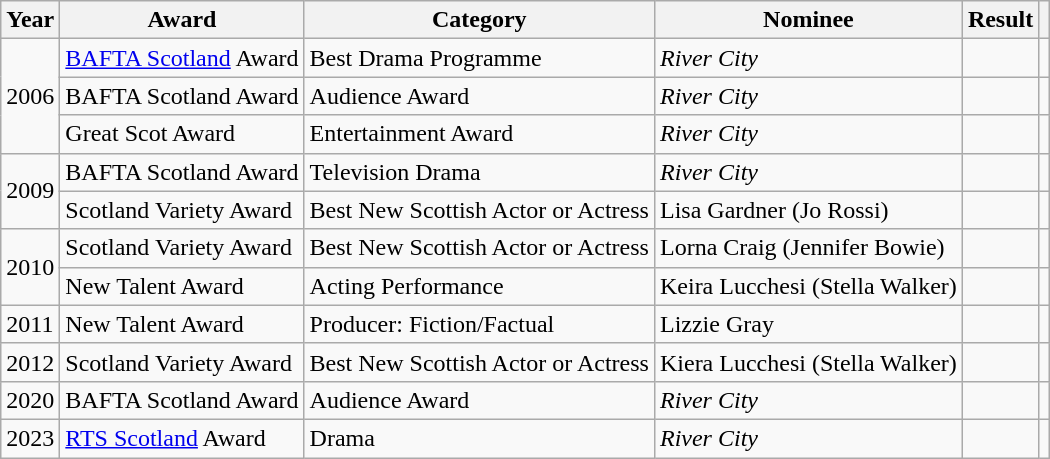<table class="wikitable">
<tr>
<th>Year</th>
<th>Award</th>
<th>Category</th>
<th>Nominee</th>
<th>Result</th>
<th></th>
</tr>
<tr>
<td rowspan="3">2006</td>
<td><a href='#'>BAFTA Scotland</a> Award</td>
<td>Best Drama Programme</td>
<td><em>River City</em></td>
<td></td>
<td></td>
</tr>
<tr>
<td>BAFTA Scotland Award</td>
<td>Audience Award</td>
<td><em>River City</em></td>
<td></td>
<td></td>
</tr>
<tr>
<td>Great Scot Award</td>
<td>Entertainment Award</td>
<td><em>River City</em></td>
<td></td>
<td></td>
</tr>
<tr>
<td rowspan="2">2009</td>
<td>BAFTA Scotland Award</td>
<td>Television Drama</td>
<td><em>River City</em></td>
<td></td>
<td></td>
</tr>
<tr>
<td>Scotland Variety Award</td>
<td>Best New Scottish Actor or Actress</td>
<td>Lisa Gardner (Jo Rossi)</td>
<td></td>
<td></td>
</tr>
<tr>
<td rowspan="2">2010</td>
<td>Scotland Variety Award</td>
<td>Best New Scottish Actor or Actress</td>
<td>Lorna Craig (Jennifer Bowie)</td>
<td></td>
<td></td>
</tr>
<tr>
<td>New Talent Award</td>
<td>Acting Performance</td>
<td>Keira Lucchesi (Stella Walker)</td>
<td></td>
<td></td>
</tr>
<tr>
<td>2011</td>
<td>New Talent Award</td>
<td>Producer: Fiction/Factual</td>
<td>Lizzie Gray</td>
<td></td>
<td></td>
</tr>
<tr>
<td>2012</td>
<td>Scotland Variety Award</td>
<td>Best New Scottish Actor or Actress</td>
<td>Kiera Lucchesi (Stella Walker)</td>
<td></td>
<td></td>
</tr>
<tr>
<td>2020</td>
<td>BAFTA Scotland Award</td>
<td>Audience Award</td>
<td><em>River City</em></td>
<td></td>
<td></td>
</tr>
<tr>
<td>2023</td>
<td><a href='#'>RTS Scotland</a> Award</td>
<td>Drama</td>
<td><em>River City</em></td>
<td></td>
<td></td>
</tr>
</table>
